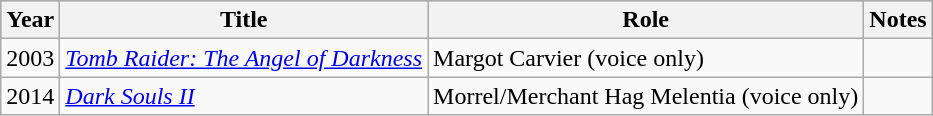<table class="wikitable">
<tr style="background:#b0c4de; text-align:center;">
<th>Year</th>
<th>Title</th>
<th>Role</th>
<th>Notes</th>
</tr>
<tr>
<td>2003</td>
<td><em><a href='#'>Tomb Raider: The Angel of Darkness</a></em></td>
<td>Margot Carvier (voice only)</td>
<td></td>
</tr>
<tr>
<td>2014</td>
<td><em><a href='#'>Dark Souls II</a></em></td>
<td>Morrel/Merchant Hag Melentia (voice only)</td>
<td></td>
</tr>
</table>
